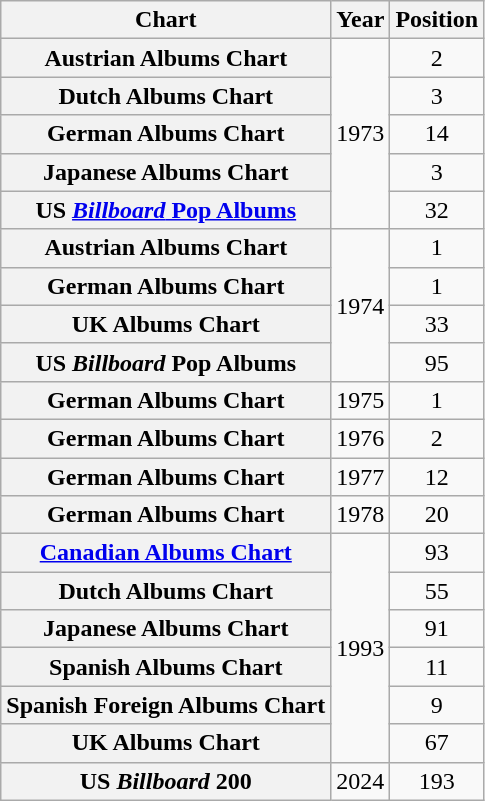<table class="wikitable plainrowheaders" style="text-align:center;">
<tr>
<th scope="col">Chart</th>
<th scope="col">Year</th>
<th scope="col">Position</th>
</tr>
<tr>
<th scope="row">Austrian Albums Chart</th>
<td rowspan="5">1973</td>
<td>2</td>
</tr>
<tr>
<th scope="row">Dutch Albums Chart</th>
<td>3</td>
</tr>
<tr>
<th scope="row">German Albums Chart</th>
<td>14</td>
</tr>
<tr>
<th scope="row">Japanese Albums Chart</th>
<td>3</td>
</tr>
<tr>
<th scope="row">US <a href='#'><em>Billboard</em> Pop Albums</a></th>
<td>32</td>
</tr>
<tr>
<th scope="row">Austrian Albums Chart</th>
<td rowspan="4">1974</td>
<td>1</td>
</tr>
<tr>
<th scope="row">German Albums Chart</th>
<td>1</td>
</tr>
<tr>
<th scope="row">UK Albums Chart</th>
<td>33</td>
</tr>
<tr>
<th scope="row">US <em>Billboard</em> Pop Albums</th>
<td>95</td>
</tr>
<tr>
<th scope="row">German Albums Chart</th>
<td>1975</td>
<td>1</td>
</tr>
<tr>
<th scope="row">German Albums Chart</th>
<td>1976</td>
<td>2</td>
</tr>
<tr>
<th scope="row">German Albums Chart</th>
<td>1977</td>
<td>12</td>
</tr>
<tr>
<th scope="row">German Albums Chart</th>
<td>1978</td>
<td>20</td>
</tr>
<tr>
<th scope="row"><a href='#'>Canadian Albums Chart</a></th>
<td rowspan="6">1993</td>
<td>93</td>
</tr>
<tr>
<th scope="row">Dutch Albums Chart</th>
<td>55</td>
</tr>
<tr>
<th scope="row">Japanese Albums Chart</th>
<td>91</td>
</tr>
<tr>
<th scope="row">Spanish Albums Chart</th>
<td>11</td>
</tr>
<tr>
<th scope="row">Spanish Foreign Albums Chart</th>
<td>9</td>
</tr>
<tr>
<th scope="row">UK Albums Chart</th>
<td>67</td>
</tr>
<tr>
<th scope="row">US <em>Billboard</em> 200</th>
<td>2024</td>
<td>193</td>
</tr>
</table>
